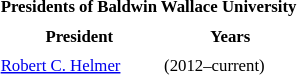<table class="nowrap toccolours"  style="float:right; margin-left:1em; font-size:70%; line-height:1.4em;" id="Presidents of Baldwin Wallace University">
<tr>
<th colspan="4" style="text-align:center; color:Black;"><strong>Presidents of Baldwin Wallace University</strong></th>
</tr>
<tr>
<td style="text-align:center;"><strong>President</strong></td>
<td style="text-align:center;"><strong>Years</strong></td>
</tr>
<tr>
<td><a href='#'>Robert C. Helmer</a></td>
<td>(2012–current)</td>
</tr>
</table>
